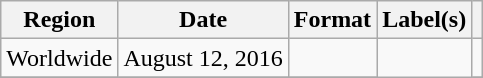<table class="wikitable plainrowheaders">
<tr>
<th scope="col">Region</th>
<th scope="col">Date</th>
<th scope="col">Format</th>
<th scope="col">Label(s)</th>
<th scope="col"></th>
</tr>
<tr>
<td>Worldwide</td>
<td>August 12, 2016</td>
<td></td>
<td rowspan="2"></td>
<td style="text-align:center;"></td>
</tr>
<tr>
</tr>
</table>
